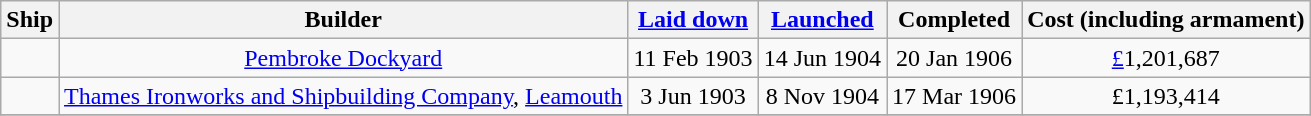<table class="wikitable plainrowheaders">
<tr>
<th scope="col">Ship</th>
<th scope="col" align = center>Builder</th>
<th scope="col"><a href='#'>Laid down</a></th>
<th scope="col"><a href='#'>Launched</a></th>
<th scope="col">Completed</th>
<th scope="col">Cost (including armament)</th>
</tr>
<tr>
<td scope="row"></td>
<td align = center><a href='#'>Pembroke Dockyard</a></td>
<td align=center>11 Feb 1903</td>
<td align=center>14 Jun 1904</td>
<td align=center>20 Jan 1906</td>
<td align=center><a href='#'>£</a>1,201,687</td>
</tr>
<tr valign=top>
<td scope="row"></td>
<td align = center><a href='#'>Thames Ironworks and Shipbuilding Company</a>, <a href='#'>Leamouth</a></td>
<td align=center>3 Jun 1903</td>
<td align=center>8 Nov 1904</td>
<td align=center>17 Mar 1906</td>
<td align=center>£1,193,414</td>
</tr>
<tr>
</tr>
</table>
